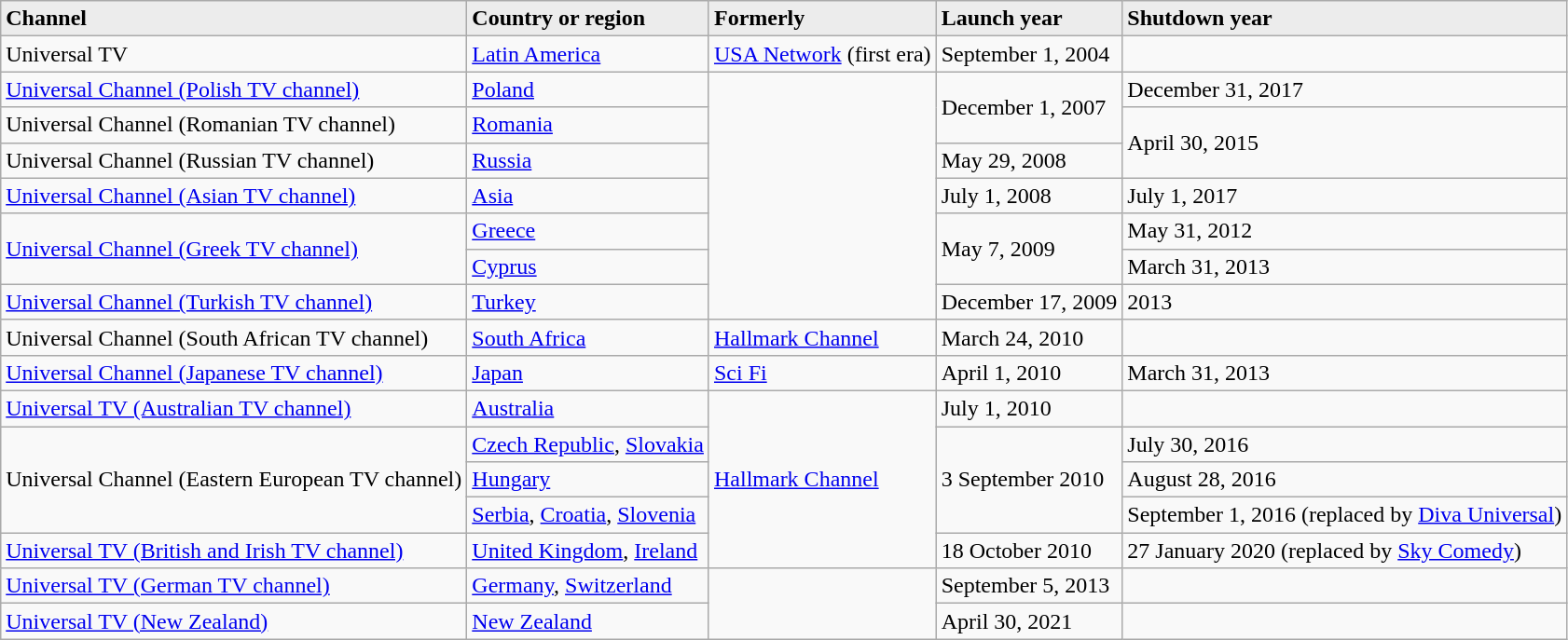<table class="sortable wikitable">
<tr bgcolor="#ececec">
<td><strong>Channel</strong></td>
<td><strong>Country or region</strong></td>
<td><strong>Formerly</strong></td>
<td><strong>Launch year</strong></td>
<td><strong>Shutdown year</strong></td>
</tr>
<tr>
<td>Universal TV</td>
<td><a href='#'>Latin America</a></td>
<td><a href='#'>USA Network</a> (first era)</td>
<td>September 1, 2004</td>
<td></td>
</tr>
<tr>
<td><a href='#'>Universal Channel (Polish TV channel)</a></td>
<td><a href='#'>Poland</a></td>
<td rowspan="7"></td>
<td rowspan="2">December 1, 2007</td>
<td>December 31, 2017</td>
</tr>
<tr>
<td>Universal Channel (Romanian TV channel)</td>
<td><a href='#'>Romania</a></td>
<td rowspan="2">April 30, 2015</td>
</tr>
<tr>
<td>Universal Channel (Russian TV channel)</td>
<td><a href='#'>Russia</a></td>
<td>May 29, 2008</td>
</tr>
<tr>
<td><a href='#'>Universal Channel (Asian TV channel)</a></td>
<td><a href='#'>Asia</a></td>
<td>July 1, 2008</td>
<td>July 1, 2017</td>
</tr>
<tr>
<td rowspan="2"><a href='#'>Universal Channel (Greek TV channel)</a></td>
<td><a href='#'>Greece</a></td>
<td rowspan="2">May 7, 2009</td>
<td>May 31, 2012</td>
</tr>
<tr>
<td><a href='#'>Cyprus</a></td>
<td>March 31, 2013</td>
</tr>
<tr>
<td><a href='#'>Universal Channel (Turkish TV channel)</a></td>
<td><a href='#'>Turkey</a></td>
<td>December 17, 2009</td>
<td>2013</td>
</tr>
<tr>
<td>Universal Channel (South African TV channel)</td>
<td><a href='#'>South Africa</a></td>
<td><a href='#'>Hallmark Channel</a></td>
<td>March 24, 2010</td>
<td></td>
</tr>
<tr>
<td><a href='#'>Universal Channel (Japanese TV channel)</a></td>
<td><a href='#'>Japan</a></td>
<td><a href='#'>Sci Fi</a></td>
<td>April 1, 2010</td>
<td>March 31, 2013</td>
</tr>
<tr>
<td><a href='#'>Universal TV (Australian TV channel)</a></td>
<td><a href='#'>Australia</a></td>
<td rowspan="5"><a href='#'>Hallmark Channel</a></td>
<td>July 1, 2010</td>
<td></td>
</tr>
<tr>
<td rowspan="3">Universal Channel (Eastern European TV channel)</td>
<td><a href='#'>Czech Republic</a>, <a href='#'>Slovakia</a></td>
<td rowspan="3">3 September 2010</td>
<td>July 30, 2016</td>
</tr>
<tr>
<td><a href='#'>Hungary</a></td>
<td>August 28, 2016</td>
</tr>
<tr>
<td><a href='#'>Serbia</a>, <a href='#'>Croatia</a>, <a href='#'>Slovenia</a></td>
<td>September 1, 2016 (replaced by <a href='#'>Diva Universal</a>)</td>
</tr>
<tr>
<td><a href='#'>Universal TV (British and Irish TV channel)</a></td>
<td><a href='#'>United Kingdom</a>, <a href='#'>Ireland</a></td>
<td>18 October 2010</td>
<td>27 January 2020 (replaced by <a href='#'>Sky Comedy</a>)</td>
</tr>
<tr>
<td><a href='#'>Universal TV (German TV channel)</a></td>
<td><a href='#'>Germany</a>, <a href='#'>Switzerland</a></td>
<td rowspan="2"></td>
<td>September 5, 2013</td>
<td></td>
</tr>
<tr>
<td><a href='#'>Universal TV (New Zealand)</a></td>
<td><a href='#'>New Zealand</a></td>
<td>April 30, 2021</td>
<td></td>
</tr>
</table>
